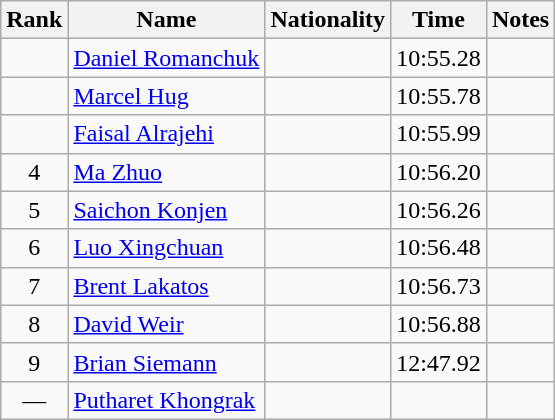<table class="wikitable sortable" style="text-align:center">
<tr>
<th>Rank</th>
<th>Name</th>
<th>Nationality</th>
<th>Time</th>
<th>Notes</th>
</tr>
<tr>
<td></td>
<td align="left"><a href='#'>Daniel Romanchuk</a></td>
<td align="left"></td>
<td>10:55.28</td>
<td></td>
</tr>
<tr>
<td></td>
<td align="left"><a href='#'>Marcel Hug</a></td>
<td align="left"></td>
<td>10:55.78</td>
<td></td>
</tr>
<tr>
<td></td>
<td align="left"><a href='#'>Faisal Alrajehi</a></td>
<td align="left"></td>
<td>10:55.99</td>
<td></td>
</tr>
<tr>
<td>4</td>
<td align="left"><a href='#'>Ma Zhuo</a></td>
<td align="left"></td>
<td>10:56.20</td>
<td></td>
</tr>
<tr>
<td>5</td>
<td align="left"><a href='#'>Saichon Konjen</a></td>
<td align="left"></td>
<td>10:56.26</td>
<td></td>
</tr>
<tr>
<td>6</td>
<td align="left"><a href='#'>Luo Xingchuan</a></td>
<td align="left"></td>
<td>10:56.48</td>
<td></td>
</tr>
<tr>
<td>7</td>
<td align="left"><a href='#'>Brent Lakatos</a></td>
<td align="left"></td>
<td>10:56.73</td>
<td></td>
</tr>
<tr>
<td>8</td>
<td align="left"><a href='#'>David Weir</a></td>
<td align="left"></td>
<td>10:56.88</td>
<td></td>
</tr>
<tr>
<td>9</td>
<td align="left"><a href='#'>Brian Siemann</a></td>
<td align="left"></td>
<td>12:47.92</td>
<td></td>
</tr>
<tr>
<td>—</td>
<td align="left"><a href='#'>Putharet Khongrak</a></td>
<td align="left"></td>
<td></td>
<td></td>
</tr>
</table>
